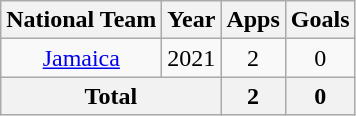<table class="wikitable" style="text-align:center">
<tr>
<th>National Team</th>
<th>Year</th>
<th>Apps</th>
<th>Goals</th>
</tr>
<tr>
<td><a href='#'>Jamaica</a></td>
<td>2021</td>
<td>2</td>
<td>0</td>
</tr>
<tr>
<th colspan="2">Total</th>
<th>2</th>
<th>0</th>
</tr>
</table>
